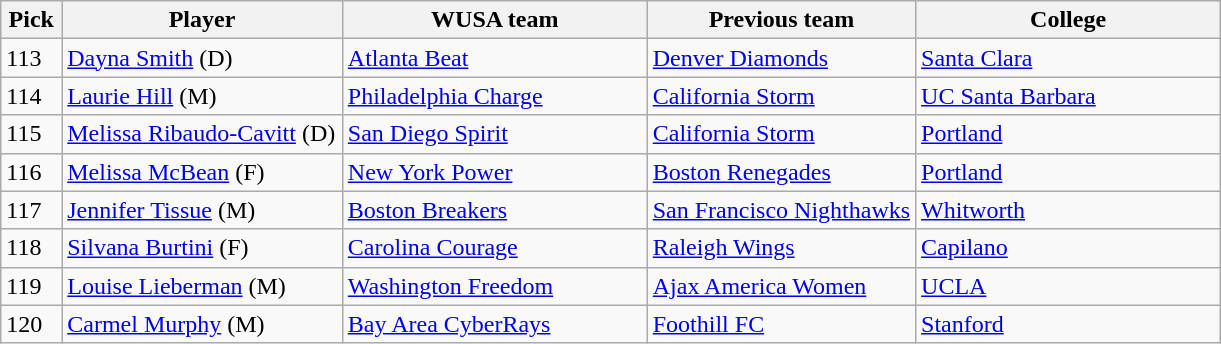<table class="wikitable">
<tr>
<th width="5%">Pick</th>
<th width="23%">Player</th>
<th width="25%">WUSA team</th>
<th width="22%">Previous team</th>
<th width="35%">College</th>
</tr>
<tr>
<td>113</td>
<td><a href='#'>Dayna Smith</a> (D)</td>
<td><a href='#'>Atlanta Beat</a></td>
<td><a href='#'>Denver Diamonds</a></td>
<td><a href='#'>Santa Clara</a></td>
</tr>
<tr>
<td>114</td>
<td><a href='#'>Laurie Hill</a> (M)</td>
<td><a href='#'>Philadelphia Charge</a></td>
<td><a href='#'>California Storm</a></td>
<td><a href='#'>UC Santa Barbara</a></td>
</tr>
<tr>
<td>115</td>
<td><a href='#'>Melissa Ribaudo-Cavitt</a> (D)</td>
<td><a href='#'>San Diego Spirit</a></td>
<td><a href='#'>California Storm</a></td>
<td><a href='#'>Portland</a></td>
</tr>
<tr>
<td>116</td>
<td><a href='#'>Melissa McBean</a> (F)</td>
<td><a href='#'>New York Power</a></td>
<td><a href='#'>Boston Renegades</a></td>
<td><a href='#'>Portland</a></td>
</tr>
<tr>
<td>117</td>
<td><a href='#'>Jennifer Tissue</a> (M)</td>
<td><a href='#'>Boston Breakers</a></td>
<td><a href='#'>San Francisco Nighthawks</a></td>
<td><a href='#'>Whitworth</a></td>
</tr>
<tr>
<td>118</td>
<td><a href='#'>Silvana Burtini</a> (F)</td>
<td><a href='#'>Carolina Courage</a></td>
<td><a href='#'>Raleigh Wings</a></td>
<td><a href='#'>Capilano</a></td>
</tr>
<tr>
<td>119</td>
<td><a href='#'>Louise Lieberman</a> (M)</td>
<td><a href='#'>Washington Freedom</a></td>
<td><a href='#'>Ajax America Women</a></td>
<td><a href='#'>UCLA</a></td>
</tr>
<tr>
<td>120</td>
<td><a href='#'>Carmel Murphy</a> (M)</td>
<td><a href='#'>Bay Area CyberRays</a></td>
<td><a href='#'>Foothill FC</a></td>
<td><a href='#'>Stanford</a></td>
</tr>
</table>
